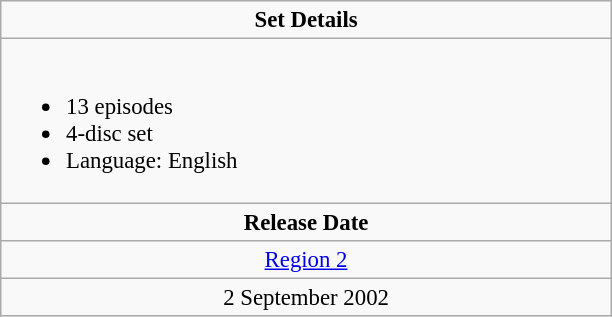<table class="wikitable" style="font-size: 95%;">
<tr valign="top">
<td align="center" width="400" colspan="3"><strong>Set Details</strong></td>
</tr>
<tr valign="top">
<td colspan="3" align="left" width="400"><br><ul><li>13 episodes</li><li>4-disc set</li><li>Language: English</li></ul></td>
</tr>
<tr>
<td colspan="3" align="center"><strong>Release Date</strong></td>
</tr>
<tr>
<td align="center"><a href='#'>Region 2</a></td>
</tr>
<tr>
<td align="center">2 September 2002</td>
</tr>
</table>
